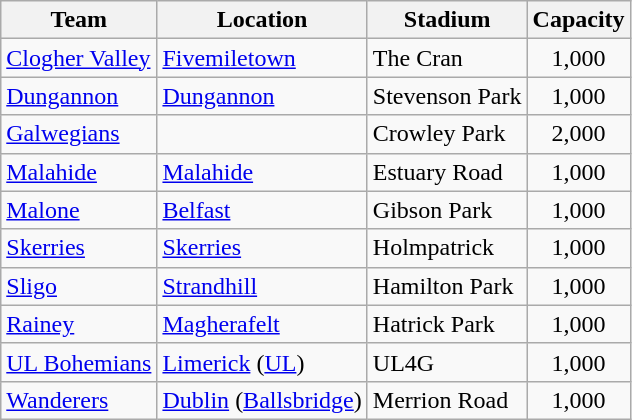<table class="wikitable sortable">
<tr>
<th>Team</th>
<th>Location</th>
<th>Stadium</th>
<th>Capacity</th>
</tr>
<tr>
<td><a href='#'>Clogher Valley</a></td>
<td><a href='#'>Fivemiletown</a></td>
<td>The Cran</td>
<td align="center">1,000</td>
</tr>
<tr>
<td><a href='#'>Dungannon</a></td>
<td><a href='#'>Dungannon</a></td>
<td>Stevenson Park</td>
<td align="center">1,000</td>
</tr>
<tr>
<td><a href='#'>Galwegians</a></td>
<td></td>
<td>Crowley Park</td>
<td align="center">2,000</td>
</tr>
<tr>
<td><a href='#'>Malahide</a></td>
<td><a href='#'>Malahide</a></td>
<td>Estuary Road</td>
<td align="center">1,000</td>
</tr>
<tr>
<td><a href='#'>Malone</a></td>
<td><a href='#'>Belfast</a></td>
<td>Gibson Park</td>
<td align="center">1,000</td>
</tr>
<tr>
<td><a href='#'>Skerries</a></td>
<td><a href='#'>Skerries</a></td>
<td>Holmpatrick</td>
<td align="center">1,000</td>
</tr>
<tr>
<td><a href='#'>Sligo</a></td>
<td><a href='#'>Strandhill</a></td>
<td>Hamilton Park</td>
<td align="center">1,000</td>
</tr>
<tr>
<td><a href='#'>Rainey</a></td>
<td><a href='#'>Magherafelt</a></td>
<td>Hatrick Park</td>
<td align="center">1,000</td>
</tr>
<tr>
<td><a href='#'>UL Bohemians</a></td>
<td><a href='#'>Limerick</a> (<a href='#'>UL</a>)</td>
<td>UL4G</td>
<td align="center">1,000</td>
</tr>
<tr>
<td><a href='#'>Wanderers</a></td>
<td><a href='#'>Dublin</a> (<a href='#'>Ballsbridge</a>)</td>
<td>Merrion Road</td>
<td align="center">1,000</td>
</tr>
</table>
